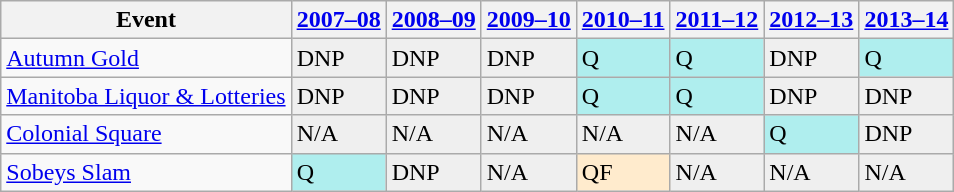<table class="wikitable">
<tr>
<th>Event</th>
<th><a href='#'>2007–08</a></th>
<th><a href='#'>2008–09</a></th>
<th><a href='#'>2009–10</a></th>
<th><a href='#'>2010–11</a></th>
<th><a href='#'>2011–12</a></th>
<th><a href='#'>2012–13</a></th>
<th><a href='#'>2013–14</a></th>
</tr>
<tr>
<td><a href='#'>Autumn Gold</a></td>
<td style="background:#EFEFEF;">DNP</td>
<td style="background:#EFEFEF;">DNP</td>
<td style="background:#EFEFEF;">DNP</td>
<td style="background:#afeeee;">Q</td>
<td style="background:#afeeee;">Q</td>
<td style="background:#EFEFEF;">DNP</td>
<td style="background:#afeeee;">Q</td>
</tr>
<tr>
<td><a href='#'>Manitoba Liquor & Lotteries</a></td>
<td style="background:#EFEFEF;">DNP</td>
<td style="background:#EFEFEF;">DNP</td>
<td style="background:#EFEFEF;">DNP</td>
<td style="background:#afeeee;">Q</td>
<td style="background:#afeeee;">Q</td>
<td style="background:#EFEFEF;">DNP</td>
<td style="background:#EFEFEF;">DNP</td>
</tr>
<tr>
<td><a href='#'>Colonial Square</a></td>
<td style="background:#EFEFEF;">N/A</td>
<td style="background:#EFEFEF;">N/A</td>
<td style="background:#EFEFEF;">N/A</td>
<td style="background:#EFEFEF;">N/A</td>
<td style="background:#EFEFEF;">N/A</td>
<td style="background:#afeeee;">Q</td>
<td style="background:#EFEFEF;">DNP</td>
</tr>
<tr>
<td><a href='#'>Sobeys Slam</a></td>
<td style="background:#afeeee;">Q</td>
<td style="background:#EFEFEF;">DNP</td>
<td style="background:#EFEFEF;">N/A</td>
<td style="background:#ffebcd;">QF</td>
<td style="background:#EFEFEF;">N/A</td>
<td style="background:#EFEFEF;">N/A</td>
<td style="background:#EFEFEF;">N/A</td>
</tr>
</table>
